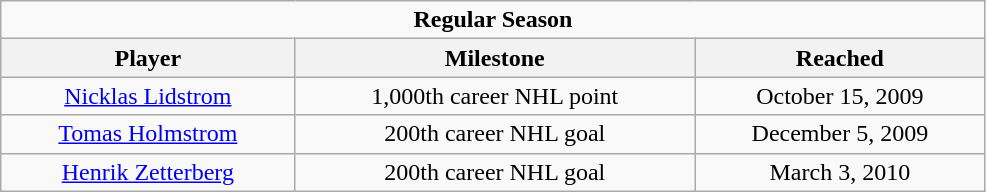<table class="wikitable" width="52%" style="text-align:center">
<tr>
<td colspan="10" align="center"><strong>Regular Season</strong></td>
</tr>
<tr>
<th>Player</th>
<th>Milestone</th>
<th>Reached</th>
</tr>
<tr>
<td><a href='#'>Nicklas Lidstrom</a></td>
<td>1,000th career NHL point</td>
<td>October 15, 2009</td>
</tr>
<tr>
<td><a href='#'>Tomas Holmstrom</a></td>
<td>200th career NHL goal</td>
<td>December 5, 2009</td>
</tr>
<tr>
<td><a href='#'>Henrik Zetterberg</a></td>
<td>200th career NHL goal</td>
<td>March 3, 2010</td>
</tr>
</table>
